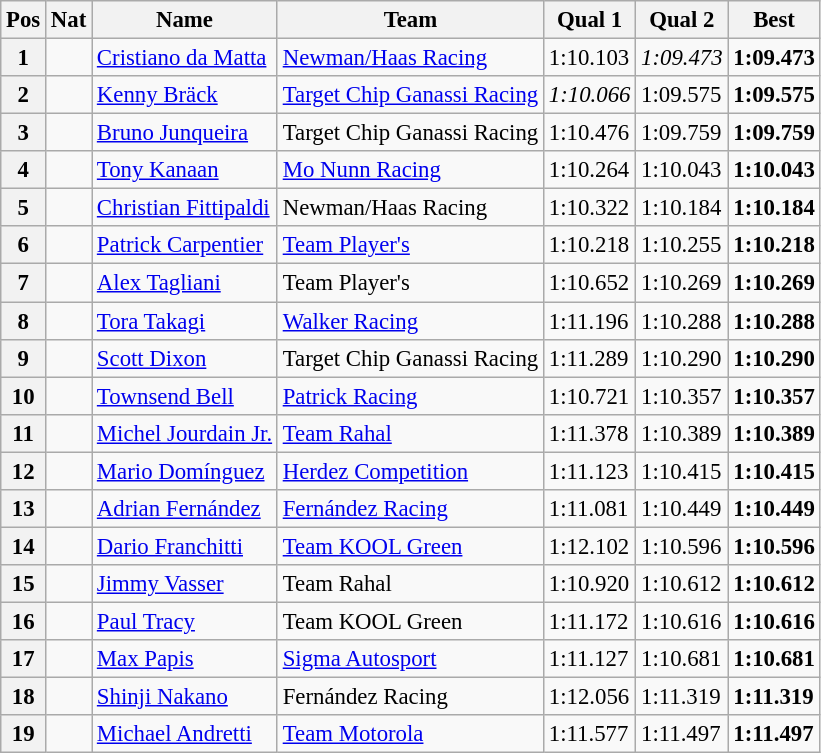<table class="wikitable" style="font-size: 95%;">
<tr>
<th>Pos</th>
<th>Nat</th>
<th>Name</th>
<th>Team</th>
<th>Qual 1</th>
<th>Qual 2</th>
<th>Best</th>
</tr>
<tr>
<th>1</th>
<td></td>
<td><a href='#'>Cristiano da Matta</a></td>
<td><a href='#'>Newman/Haas Racing</a></td>
<td>1:10.103</td>
<td><em>1:09.473</em></td>
<td><strong>1:09.473</strong></td>
</tr>
<tr>
<th>2</th>
<td></td>
<td><a href='#'>Kenny Bräck</a></td>
<td><a href='#'>Target Chip Ganassi Racing</a></td>
<td><em>1:10.066</em></td>
<td>1:09.575</td>
<td><strong>1:09.575</strong></td>
</tr>
<tr>
<th>3</th>
<td></td>
<td><a href='#'>Bruno Junqueira</a></td>
<td>Target Chip Ganassi Racing</td>
<td>1:10.476</td>
<td>1:09.759</td>
<td><strong>1:09.759</strong></td>
</tr>
<tr>
<th>4</th>
<td></td>
<td><a href='#'>Tony Kanaan</a></td>
<td><a href='#'>Mo Nunn Racing</a></td>
<td>1:10.264</td>
<td>1:10.043</td>
<td><strong>1:10.043</strong></td>
</tr>
<tr>
<th>5</th>
<td></td>
<td><a href='#'>Christian Fittipaldi</a></td>
<td>Newman/Haas Racing</td>
<td>1:10.322</td>
<td>1:10.184</td>
<td><strong>1:10.184</strong></td>
</tr>
<tr>
<th>6</th>
<td></td>
<td><a href='#'>Patrick Carpentier</a></td>
<td><a href='#'>Team Player's</a></td>
<td>1:10.218</td>
<td>1:10.255</td>
<td><strong>1:10.218</strong></td>
</tr>
<tr>
<th>7</th>
<td></td>
<td><a href='#'>Alex Tagliani</a></td>
<td>Team Player's</td>
<td>1:10.652</td>
<td>1:10.269</td>
<td><strong>1:10.269</strong></td>
</tr>
<tr>
<th>8</th>
<td></td>
<td><a href='#'>Tora Takagi</a></td>
<td><a href='#'>Walker Racing</a></td>
<td>1:11.196</td>
<td>1:10.288</td>
<td><strong>1:10.288</strong></td>
</tr>
<tr>
<th>9</th>
<td></td>
<td><a href='#'>Scott Dixon</a></td>
<td>Target Chip Ganassi Racing</td>
<td>1:11.289</td>
<td>1:10.290</td>
<td><strong>1:10.290</strong></td>
</tr>
<tr>
<th>10</th>
<td></td>
<td><a href='#'>Townsend Bell</a></td>
<td><a href='#'>Patrick Racing</a></td>
<td>1:10.721</td>
<td>1:10.357</td>
<td><strong>1:10.357</strong></td>
</tr>
<tr>
<th>11</th>
<td></td>
<td><a href='#'>Michel Jourdain Jr.</a></td>
<td><a href='#'>Team Rahal</a></td>
<td>1:11.378</td>
<td>1:10.389</td>
<td><strong>1:10.389</strong></td>
</tr>
<tr>
<th>12</th>
<td></td>
<td><a href='#'>Mario Domínguez</a></td>
<td><a href='#'>Herdez Competition</a></td>
<td>1:11.123</td>
<td>1:10.415</td>
<td><strong>1:10.415</strong></td>
</tr>
<tr>
<th>13</th>
<td></td>
<td><a href='#'>Adrian Fernández</a></td>
<td><a href='#'>Fernández Racing</a></td>
<td>1:11.081</td>
<td>1:10.449</td>
<td><strong>1:10.449</strong></td>
</tr>
<tr>
<th>14</th>
<td></td>
<td><a href='#'>Dario Franchitti</a></td>
<td><a href='#'>Team KOOL Green</a></td>
<td>1:12.102</td>
<td>1:10.596</td>
<td><strong>1:10.596</strong></td>
</tr>
<tr>
<th>15</th>
<td></td>
<td><a href='#'>Jimmy Vasser</a></td>
<td>Team Rahal</td>
<td>1:10.920</td>
<td>1:10.612</td>
<td><strong>1:10.612</strong></td>
</tr>
<tr>
<th>16</th>
<td></td>
<td><a href='#'>Paul Tracy</a></td>
<td>Team KOOL Green</td>
<td>1:11.172</td>
<td>1:10.616</td>
<td><strong>1:10.616</strong></td>
</tr>
<tr>
<th>17</th>
<td></td>
<td><a href='#'>Max Papis</a></td>
<td><a href='#'>Sigma Autosport</a></td>
<td>1:11.127</td>
<td>1:10.681</td>
<td><strong>1:10.681</strong></td>
</tr>
<tr>
<th>18</th>
<td></td>
<td><a href='#'>Shinji Nakano</a></td>
<td>Fernández Racing</td>
<td>1:12.056</td>
<td>1:11.319</td>
<td><strong>1:11.319</strong></td>
</tr>
<tr>
<th>19</th>
<td></td>
<td><a href='#'>Michael Andretti</a></td>
<td><a href='#'>Team Motorola</a></td>
<td>1:11.577</td>
<td>1:11.497</td>
<td><strong>1:11.497</strong></td>
</tr>
</table>
